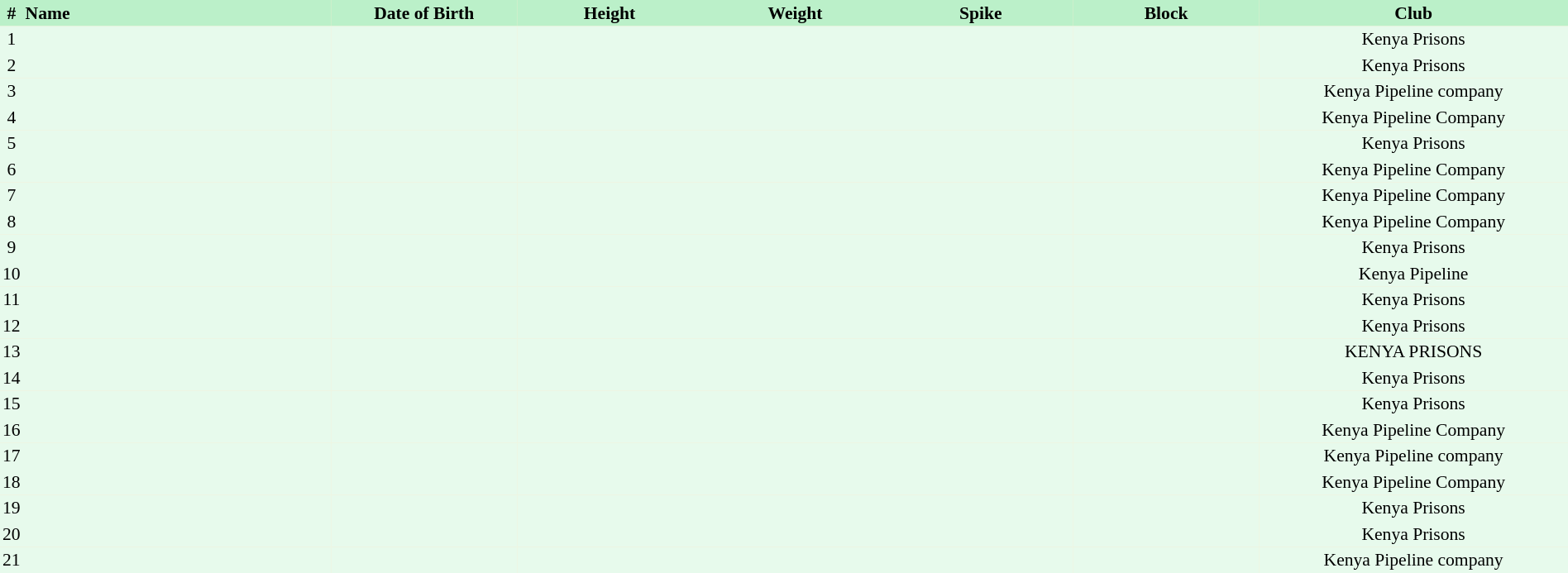<table border=0 cellpadding=2 cellspacing=0  |- bgcolor=#FFECCE style="text-align:center; font-size:90%; width:100%">
<tr bgcolor=#BBF0C9>
<th>#</th>
<th align=left width=20%>Name</th>
<th width=12%>Date of Birth</th>
<th width=12%>Height</th>
<th width=12%>Weight</th>
<th width=12%>Spike</th>
<th width=12%>Block</th>
<th width=20%>Club</th>
</tr>
<tr bgcolor=#E7FAEC>
<td>1</td>
<td align=left></td>
<td align=right></td>
<td></td>
<td></td>
<td></td>
<td></td>
<td>Kenya Prisons</td>
</tr>
<tr bgcolor=#E7FAEC>
<td>2</td>
<td align=left></td>
<td align=right></td>
<td></td>
<td></td>
<td></td>
<td></td>
<td>Kenya Prisons</td>
</tr>
<tr bgcolor=#E7FAEC>
<td>3</td>
<td align=left></td>
<td align=right></td>
<td></td>
<td></td>
<td></td>
<td></td>
<td>Kenya Pipeline company</td>
</tr>
<tr bgcolor=#E7FAEC>
<td>4</td>
<td align=left></td>
<td align=right></td>
<td></td>
<td></td>
<td></td>
<td></td>
<td>Kenya Pipeline Company</td>
</tr>
<tr bgcolor=#E7FAEC>
<td>5</td>
<td align=left></td>
<td align=right></td>
<td></td>
<td></td>
<td></td>
<td></td>
<td>Kenya Prisons</td>
</tr>
<tr bgcolor=#E7FAEC>
<td>6</td>
<td align=left></td>
<td align=right></td>
<td></td>
<td></td>
<td></td>
<td></td>
<td>Kenya Pipeline Company</td>
</tr>
<tr bgcolor=#E7FAEC>
<td>7</td>
<td align=left></td>
<td align=right></td>
<td></td>
<td></td>
<td></td>
<td></td>
<td>Kenya Pipeline Company</td>
</tr>
<tr bgcolor=#E7FAEC>
<td>8</td>
<td align=left></td>
<td align=right></td>
<td></td>
<td></td>
<td></td>
<td></td>
<td>Kenya Pipeline Company</td>
</tr>
<tr bgcolor=#E7FAEC>
<td>9</td>
<td align=left></td>
<td align=right></td>
<td></td>
<td></td>
<td></td>
<td></td>
<td>Kenya Prisons</td>
</tr>
<tr bgcolor=#E7FAEC>
<td>10</td>
<td align=left></td>
<td align=right></td>
<td></td>
<td></td>
<td></td>
<td></td>
<td>Kenya Pipeline</td>
</tr>
<tr bgcolor=#E7FAEC>
<td>11</td>
<td align=left></td>
<td align=right></td>
<td></td>
<td></td>
<td></td>
<td></td>
<td>Kenya Prisons</td>
</tr>
<tr bgcolor=#E7FAEC>
<td>12</td>
<td align=left></td>
<td align=right></td>
<td></td>
<td></td>
<td></td>
<td></td>
<td>Kenya Prisons</td>
</tr>
<tr bgcolor=#E7FAEC>
<td>13</td>
<td align=left></td>
<td align=right></td>
<td></td>
<td></td>
<td></td>
<td></td>
<td>KENYA PRISONS</td>
</tr>
<tr bgcolor=#E7FAEC>
<td>14</td>
<td align=left></td>
<td align=right></td>
<td></td>
<td></td>
<td></td>
<td></td>
<td>Kenya Prisons</td>
</tr>
<tr bgcolor=#E7FAEC>
<td>15</td>
<td align=left></td>
<td align=right></td>
<td></td>
<td></td>
<td></td>
<td></td>
<td>Kenya Prisons</td>
</tr>
<tr bgcolor=#E7FAEC>
<td>16</td>
<td align=left></td>
<td align=right></td>
<td></td>
<td></td>
<td></td>
<td></td>
<td>Kenya Pipeline Company</td>
</tr>
<tr bgcolor=#E7FAEC>
<td>17</td>
<td align=left></td>
<td align=right></td>
<td></td>
<td></td>
<td></td>
<td></td>
<td>Kenya Pipeline company</td>
</tr>
<tr bgcolor=#E7FAEC>
<td>18</td>
<td align=left></td>
<td align=right></td>
<td></td>
<td></td>
<td></td>
<td></td>
<td>Kenya Pipeline Company</td>
</tr>
<tr bgcolor=#E7FAEC>
<td>19</td>
<td align=left></td>
<td align=right></td>
<td></td>
<td></td>
<td></td>
<td></td>
<td>Kenya Prisons</td>
</tr>
<tr bgcolor=#E7FAEC>
<td>20</td>
<td align=left></td>
<td align=right></td>
<td></td>
<td></td>
<td></td>
<td></td>
<td>Kenya Prisons</td>
</tr>
<tr bgcolor=#E7FAEC>
<td>21</td>
<td align=left></td>
<td align=right></td>
<td></td>
<td></td>
<td></td>
<td></td>
<td>Kenya Pipeline company</td>
</tr>
</table>
